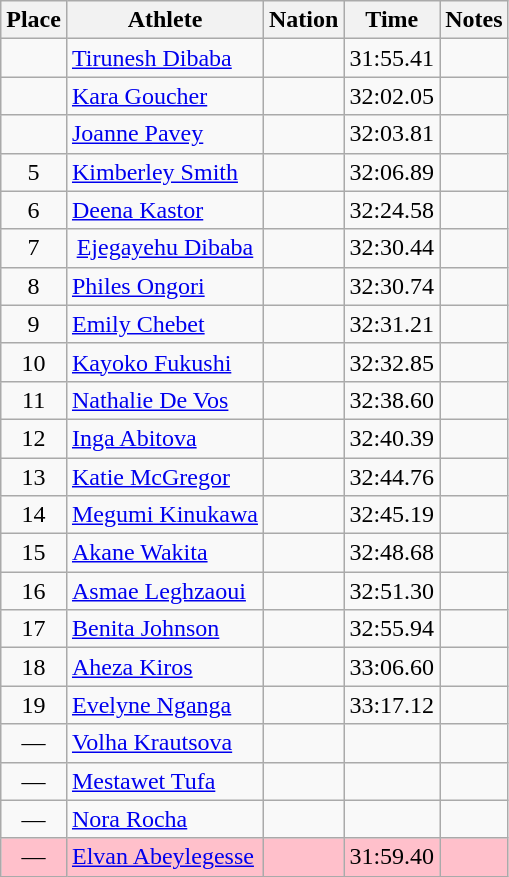<table class="wikitable" style="text-align:center">
<tr>
<th>Place</th>
<th>Athlete</th>
<th>Nation</th>
<th>Time</th>
<th>Notes</th>
</tr>
<tr>
<td></td>
<td align=left><a href='#'>Tirunesh Dibaba</a></td>
<td align=left></td>
<td>31:55.41</td>
<td></td>
</tr>
<tr>
<td></td>
<td align=left><a href='#'>Kara Goucher</a></td>
<td align=left></td>
<td>32:02.05</td>
<td></td>
</tr>
<tr>
<td></td>
<td align=left><a href='#'>Joanne Pavey</a></td>
<td align=left></td>
<td>32:03.81</td>
<td></td>
</tr>
<tr>
<td>5</td>
<td align=left><a href='#'>Kimberley Smith</a></td>
<td align=left></td>
<td>32:06.89</td>
<td></td>
</tr>
<tr>
<td>6</td>
<td align=left><a href='#'>Deena Kastor</a></td>
<td align=left></td>
<td>32:24.58</td>
<td></td>
</tr>
<tr>
<td>7</td>
<td><a href='#'>Ejegayehu Dibaba</a></td>
<td align=left></td>
<td>32:30.44</td>
<td></td>
</tr>
<tr>
<td>8</td>
<td align=left><a href='#'>Philes Ongori</a></td>
<td align=left></td>
<td>32:30.74</td>
<td></td>
</tr>
<tr>
<td>9</td>
<td align=left><a href='#'>Emily Chebet</a></td>
<td align=left></td>
<td>32:31.21</td>
<td></td>
</tr>
<tr>
<td>10</td>
<td align=left><a href='#'>Kayoko Fukushi</a></td>
<td align=left></td>
<td>32:32.85</td>
<td></td>
</tr>
<tr>
<td>11</td>
<td align=left><a href='#'>Nathalie De Vos</a></td>
<td align=left></td>
<td>32:38.60</td>
<td></td>
</tr>
<tr>
<td>12</td>
<td align=left><a href='#'>Inga Abitova</a></td>
<td align=left></td>
<td>32:40.39</td>
<td></td>
</tr>
<tr>
<td>13</td>
<td align=left><a href='#'>Katie McGregor</a></td>
<td align=left></td>
<td>32:44.76</td>
<td></td>
</tr>
<tr>
<td>14</td>
<td align=left><a href='#'>Megumi Kinukawa</a></td>
<td align=left></td>
<td>32:45.19</td>
<td></td>
</tr>
<tr>
<td>15</td>
<td align=left><a href='#'>Akane Wakita</a></td>
<td align=left></td>
<td>32:48.68</td>
<td></td>
</tr>
<tr>
<td>16</td>
<td align=left><a href='#'>Asmae Leghzaoui</a></td>
<td align=left></td>
<td>32:51.30</td>
<td></td>
</tr>
<tr>
<td>17</td>
<td align=left><a href='#'>Benita Johnson</a></td>
<td align=left></td>
<td>32:55.94</td>
<td></td>
</tr>
<tr>
<td>18</td>
<td align=left><a href='#'>Aheza Kiros</a></td>
<td align=left></td>
<td>33:06.60</td>
<td></td>
</tr>
<tr>
<td>19</td>
<td align=left><a href='#'>Evelyne Nganga</a></td>
<td align=left></td>
<td>33:17.12</td>
<td></td>
</tr>
<tr>
<td>—</td>
<td align=left><a href='#'>Volha Krautsova</a></td>
<td align=left></td>
<td></td>
<td></td>
</tr>
<tr>
<td>—</td>
<td align=left><a href='#'>Mestawet Tufa</a></td>
<td align=left></td>
<td></td>
<td></td>
</tr>
<tr>
<td>—</td>
<td align=left><a href='#'>Nora Rocha</a></td>
<td align=left></td>
<td></td>
<td></td>
</tr>
<tr bgcolor=pink>
<td>—</td>
<td align=left><a href='#'>Elvan Abeylegesse</a></td>
<td align=left></td>
<td>31:59.40</td>
<td></td>
</tr>
</table>
